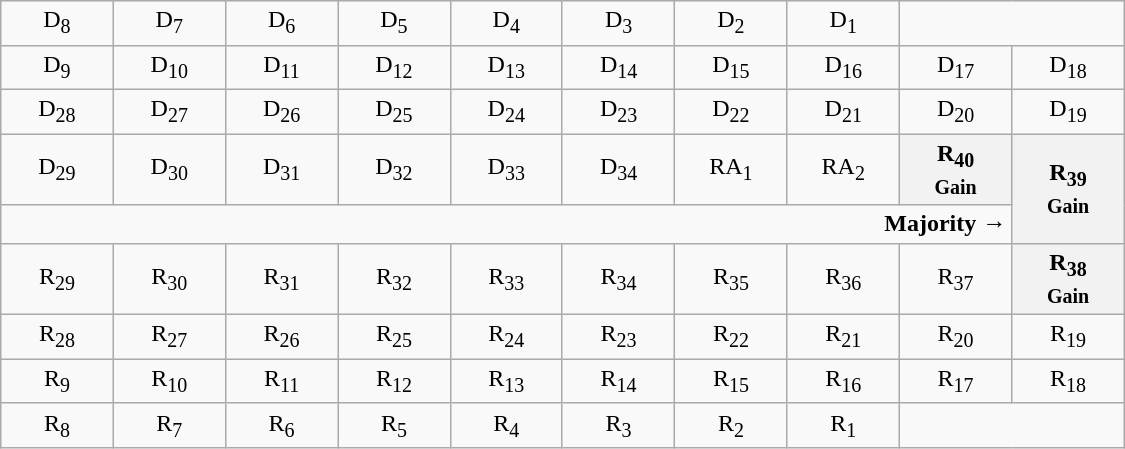<table class="wikitable" style="text-align:center" width=750px>
<tr>
<td>D<sub>8</sub></td>
<td>D<sub>7</sub></td>
<td>D<sub>6</sub></td>
<td>D<sub>5</sub></td>
<td>D<sub>4</sub></td>
<td>D<sub>3</sub></td>
<td>D<sub>2</sub></td>
<td>D<sub>1</sub></td>
<td colspan=2></td>
</tr>
<tr>
<td width=50px >D<sub>9</sub></td>
<td width=50px >D<sub>10</sub></td>
<td width=50px >D<sub>11</sub></td>
<td width=50px >D<sub>12</sub></td>
<td width=50px >D<sub>13</sub></td>
<td width=50px >D<sub>14</sub></td>
<td width=50px >D<sub>15</sub></td>
<td width=50px >D<sub>16</sub></td>
<td width=50px >D<sub>17</sub></td>
<td width=50px >D<sub>18</sub></td>
</tr>
<tr>
<td>D<sub>28</sub></td>
<td>D<sub>27</sub></td>
<td>D<sub>26</sub></td>
<td>D<sub>25</sub></td>
<td>D<sub>24</sub></td>
<td>D<sub>23</sub></td>
<td>D<sub>22</sub></td>
<td>D<sub>21</sub></td>
<td>D<sub>20</sub></td>
<td>D<sub>19</sub></td>
</tr>
<tr>
<td>D<sub>29</sub></td>
<td>D<sub>30</sub></td>
<td>D<sub>31</sub></td>
<td>D<sub>32</sub></td>
<td>D<sub>33</sub></td>
<td>D<sub>34</sub></td>
<td><span>RA<sub>1</sub></span></td>
<td><span>RA<sub>2</sub></span></td>
<th>R<sub>40</sub><br><small>Gain</small></th>
<th rowspan=2 >R<sub>39</sub><br><small>Gain</small></th>
</tr>
<tr>
<td colspan=9 align=right><strong>Majority →</strong></td>
</tr>
<tr>
<td>R<sub>29</sub></td>
<td>R<sub>30</sub></td>
<td>R<sub>31</sub></td>
<td>R<sub>32</sub></td>
<td>R<sub>33</sub></td>
<td>R<sub>34</sub></td>
<td>R<sub>35</sub></td>
<td>R<sub>36</sub></td>
<td>R<sub>37</sub></td>
<th>R<sub>38</sub><br><small>Gain</small></th>
</tr>
<tr>
<td>R<sub>28</sub></td>
<td>R<sub>27</sub></td>
<td>R<sub>26</sub></td>
<td>R<sub>25</sub></td>
<td>R<sub>24</sub></td>
<td>R<sub>23</sub></td>
<td>R<sub>22</sub></td>
<td>R<sub>21</sub></td>
<td>R<sub>20</sub></td>
<td>R<sub>19</sub></td>
</tr>
<tr>
<td>R<sub>9</sub></td>
<td>R<sub>10</sub></td>
<td>R<sub>11</sub></td>
<td>R<sub>12</sub></td>
<td>R<sub>13</sub></td>
<td>R<sub>14</sub></td>
<td>R<sub>15</sub></td>
<td>R<sub>16</sub></td>
<td>R<sub>17</sub></td>
<td>R<sub>18</sub></td>
</tr>
<tr>
<td>R<sub>8</sub></td>
<td>R<sub>7</sub></td>
<td>R<sub>6</sub></td>
<td>R<sub>5</sub></td>
<td>R<sub>4</sub></td>
<td>R<sub>3</sub></td>
<td>R<sub>2</sub></td>
<td>R<sub>1</sub></td>
<td colspan=2></td>
</tr>
</table>
